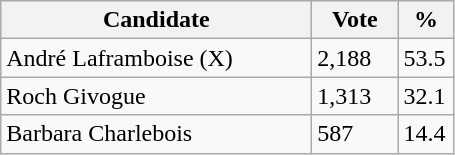<table class="wikitable">
<tr>
<th bgcolor="#DDDDFF" width="200px">Candidate</th>
<th bgcolor="#DDDDFF" width="50px">Vote</th>
<th bgcolor="#DDDDFF" width="30px">%</th>
</tr>
<tr>
<td>André Laframboise (X)</td>
<td>2,188</td>
<td>53.5</td>
</tr>
<tr>
<td>Roch Givogue</td>
<td>1,313</td>
<td>32.1</td>
</tr>
<tr>
<td>Barbara Charlebois</td>
<td>587</td>
<td>14.4</td>
</tr>
</table>
